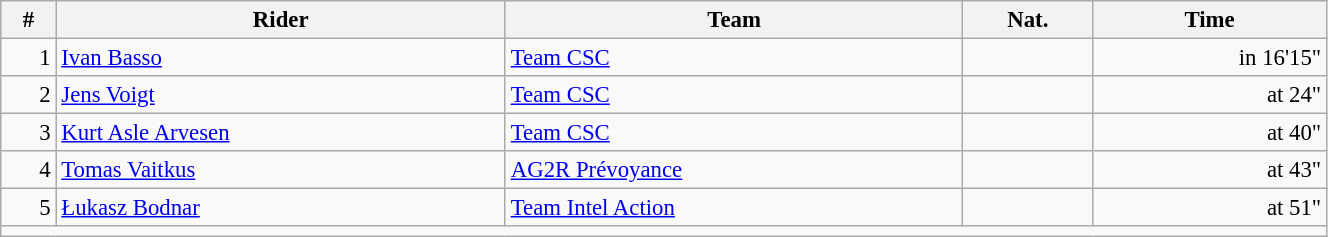<table class=wikitable style="font-size:95%" width="70%">
<tr>
<th align=right>#</th>
<th>Rider</th>
<th>Team</th>
<th>Nat.</th>
<th align=right>Time</th>
</tr>
<tr>
<td align=right>1</td>
<td><a href='#'>Ivan Basso</a></td>
<td><a href='#'>Team CSC</a></td>
<td></td>
<td align=right>in 16'15"</td>
</tr>
<tr>
<td align=right>2</td>
<td><a href='#'>Jens Voigt</a></td>
<td><a href='#'>Team CSC</a></td>
<td></td>
<td align=right>at 24"</td>
</tr>
<tr>
<td align=right>3</td>
<td><a href='#'>Kurt Asle Arvesen</a></td>
<td><a href='#'>Team CSC</a></td>
<td></td>
<td align=right>at 40"</td>
</tr>
<tr>
<td align=right>4</td>
<td><a href='#'>Tomas Vaitkus</a></td>
<td><a href='#'>AG2R Prévoyance</a></td>
<td></td>
<td align=right>at 43"</td>
</tr>
<tr>
<td align=right>5</td>
<td><a href='#'>Łukasz Bodnar</a></td>
<td><a href='#'>Team Intel Action</a></td>
<td></td>
<td align=right>at 51"</td>
</tr>
<tr>
<td align=right colspan=5></td>
</tr>
</table>
